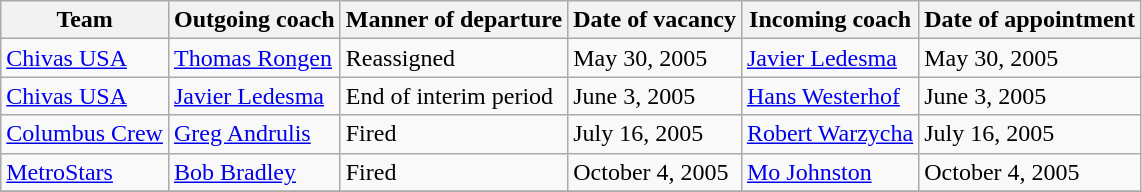<table class="wikitable sortable">
<tr>
<th>Team</th>
<th>Outgoing coach</th>
<th>Manner of departure</th>
<th>Date of vacancy</th>
<th>Incoming coach</th>
<th>Date of appointment</th>
</tr>
<tr>
<td><a href='#'>Chivas USA</a></td>
<td> <a href='#'>Thomas Rongen</a></td>
<td>Reassigned</td>
<td>May 30, 2005</td>
<td> <a href='#'>Javier Ledesma</a></td>
<td>May 30, 2005</td>
</tr>
<tr>
<td><a href='#'>Chivas USA</a></td>
<td> <a href='#'>Javier Ledesma</a></td>
<td>End of interim period</td>
<td>June 3, 2005</td>
<td> <a href='#'>Hans Westerhof</a></td>
<td>June 3, 2005</td>
</tr>
<tr>
<td><a href='#'>Columbus Crew</a></td>
<td> <a href='#'>Greg Andrulis</a></td>
<td>Fired</td>
<td>July 16, 2005</td>
<td> <a href='#'>Robert Warzycha</a></td>
<td>July 16, 2005</td>
</tr>
<tr>
<td><a href='#'>MetroStars</a></td>
<td> <a href='#'>Bob Bradley</a></td>
<td>Fired</td>
<td>October 4, 2005</td>
<td> <a href='#'>Mo Johnston</a></td>
<td>October 4, 2005</td>
</tr>
<tr>
</tr>
</table>
